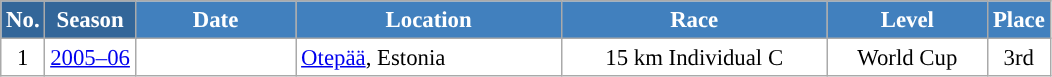<table class="wikitable sortable" style="font-size:95%; text-align:center; border:grey solid 1px; border-collapse:collapse; background:#ffffff;">
<tr style="background:#efefef;">
<th style="background-color:#369; color:white;">No.</th>
<th style="background-color:#369; color:white;">Season</th>
<th style="background-color:#4180be; color:white; width:100px;">Date</th>
<th style="background-color:#4180be; color:white; width:170px;">Location</th>
<th style="background-color:#4180be; color:white; width:170px;">Race</th>
<th style="background-color:#4180be; color:white; width:100px;">Level</th>
<th style="background-color:#4180be; color:white;">Place</th>
</tr>
<tr>
<td>1</td>
<td><a href='#'>2005–06</a></td>
<td style="text-align: right;"></td>
<td style="text-align: left;"> <a href='#'>Otepää</a>, Estonia</td>
<td>15 km Individual C</td>
<td>World Cup</td>
<td>3rd</td>
</tr>
</table>
